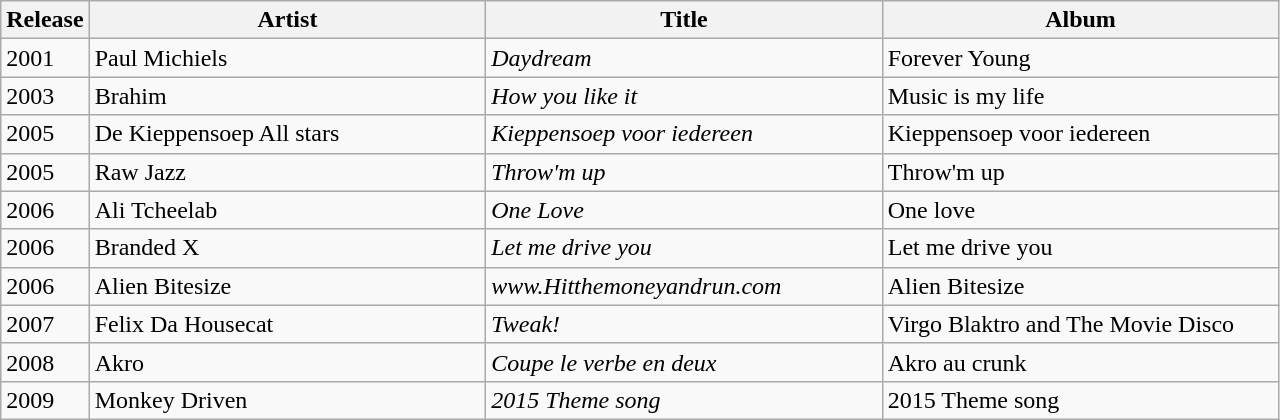<table class="wikitable">
<tr>
<th><strong>Release</strong></th>
<th style="width:257px;"><strong>Artist</strong></th>
<th style="width:257px;"><strong>Title</strong></th>
<th style="width:257px;"><strong>Album</strong></th>
</tr>
<tr>
<td>2001</td>
<td>Paul Michiels</td>
<td><em>Daydream</em></td>
<td>Forever Young</td>
</tr>
<tr>
<td>2003</td>
<td>Brahim</td>
<td><em>How you like it</em></td>
<td>Music is my life</td>
</tr>
<tr>
<td>2005</td>
<td>De Kieppensoep All stars</td>
<td><em>Kieppensoep voor iedereen</em></td>
<td>Kieppensoep voor iedereen</td>
</tr>
<tr>
<td>2005</td>
<td>Raw Jazz</td>
<td><em>Throw'm up</em></td>
<td>Throw'm up</td>
</tr>
<tr>
<td>2006</td>
<td>Ali Tcheelab</td>
<td><em>One Love</em></td>
<td>One love</td>
</tr>
<tr>
<td>2006</td>
<td>Branded X</td>
<td><em>Let me drive you</em></td>
<td>Let me drive you</td>
</tr>
<tr>
<td>2006</td>
<td>Alien Bitesize</td>
<td><em>www.Hitthemoneyandrun.com</em></td>
<td>Alien Bitesize</td>
</tr>
<tr>
<td>2007</td>
<td>Felix Da Housecat</td>
<td><em>Tweak!</em></td>
<td>Virgo Blaktro and The Movie Disco</td>
</tr>
<tr>
<td>2008</td>
<td>Akro</td>
<td><em>Coupe le verbe en deux</em></td>
<td>Akro au crunk</td>
</tr>
<tr>
<td>2009</td>
<td>Monkey Driven</td>
<td><em>2015 Theme song</em></td>
<td>2015 Theme song</td>
</tr>
</table>
